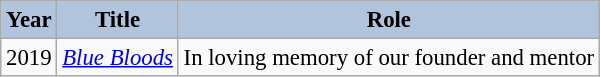<table class="wikitable" style="font-size:95%;">
<tr>
<th style="background:#B0C4DE;">Year</th>
<th style="background:#B0C4DE;">Title</th>
<th style="background:#B0C4DE;">Role</th>
</tr>
<tr>
<td>2019</td>
<td><em><a href='#'>Blue Bloods</a></em></td>
<td>In loving memory of our founder and mentor</td>
</tr>
</table>
